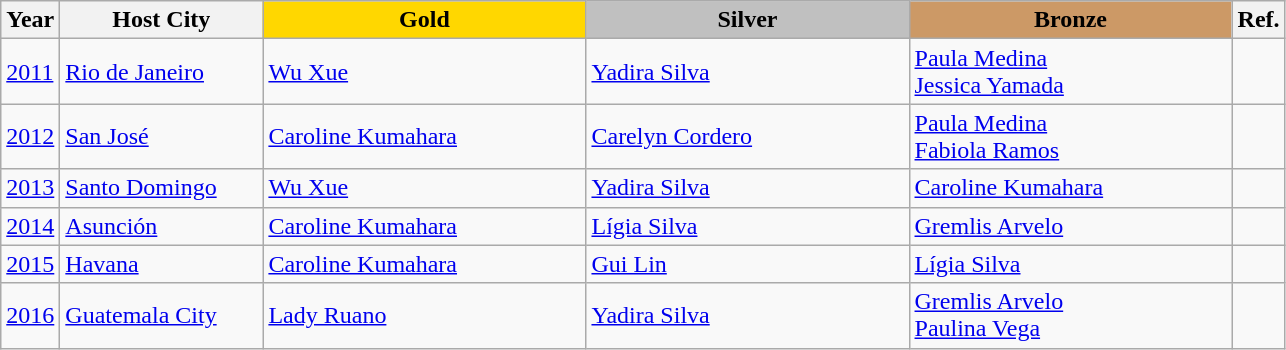<table class="wikitable">
<tr>
<th style="width:2em;">Year</th>
<th style="width:8em;">Host City</th>
<th style="background:gold; width:13em;">Gold</th>
<th style="background:silver; width:13em;">Silver</th>
<th style="background:#c96; width:13em;">Bronze</th>
<th style="width:1em;">Ref.</th>
</tr>
<tr>
<td><a href='#'>2011</a></td>
<td><a href='#'>Rio de Janeiro</a></td>
<td> <a href='#'>Wu Xue</a></td>
<td> <a href='#'>Yadira Silva</a></td>
<td> <a href='#'>Paula Medina</a><br> <a href='#'>Jessica Yamada</a></td>
<td></td>
</tr>
<tr>
<td><a href='#'>2012</a></td>
<td><a href='#'>San José</a></td>
<td> <a href='#'>Caroline Kumahara</a></td>
<td> <a href='#'>Carelyn Cordero</a></td>
<td> <a href='#'>Paula Medina</a><br> <a href='#'>Fabiola Ramos</a></td>
<td></td>
</tr>
<tr>
<td><a href='#'>2013</a></td>
<td><a href='#'>Santo Domingo</a></td>
<td> <a href='#'>Wu Xue</a></td>
<td> <a href='#'>Yadira Silva</a></td>
<td> <a href='#'>Caroline Kumahara</a></td>
<td></td>
</tr>
<tr>
<td><a href='#'>2014</a></td>
<td><a href='#'>Asunción</a></td>
<td> <a href='#'>Caroline Kumahara</a></td>
<td> <a href='#'>Lígia Silva</a></td>
<td> <a href='#'>Gremlis Arvelo</a></td>
<td></td>
</tr>
<tr>
<td><a href='#'>2015</a></td>
<td><a href='#'>Havana</a></td>
<td> <a href='#'>Caroline Kumahara</a></td>
<td> <a href='#'>Gui Lin</a></td>
<td> <a href='#'>Lígia Silva</a></td>
<td></td>
</tr>
<tr>
<td><a href='#'>2016</a></td>
<td><a href='#'>Guatemala City</a></td>
<td> <a href='#'>Lady Ruano</a></td>
<td> <a href='#'>Yadira Silva</a></td>
<td> <a href='#'>Gremlis Arvelo</a><br> <a href='#'>Paulina Vega</a></td>
<td></td>
</tr>
</table>
